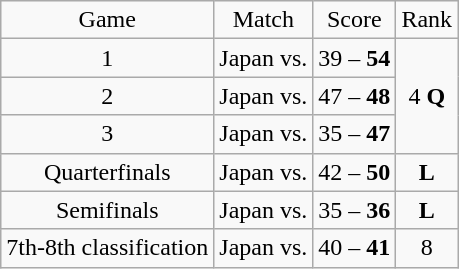<table class="wikitable">
<tr>
<td style="text-align:center;">Game</td>
<td style="text-align:center;">Match</td>
<td style="text-align:center;">Score</td>
<td style="text-align:center;">Rank</td>
</tr>
<tr>
<td style="text-align:center;">1</td>
<td>Japan vs. <strong></strong></td>
<td style="text-align:center;">39 – <strong>54</strong></td>
<td rowspan="3" style="text-align:center;">4 <strong>Q</strong></td>
</tr>
<tr>
<td style="text-align:center;">2</td>
<td>Japan vs. <strong></strong></td>
<td style="text-align:center;">47 – <strong>48</strong></td>
</tr>
<tr>
<td style="text-align:center;">3</td>
<td>Japan vs. <strong></strong></td>
<td style="text-align:center;">35 – <strong>47</strong></td>
</tr>
<tr>
<td style="text-align:center;">Quarterfinals</td>
<td>Japan vs. <strong></strong></td>
<td style="text-align:center;">42 – <strong>50</strong></td>
<td style="text-align:center;"><strong>L</strong></td>
</tr>
<tr>
<td style="text-align:center;">Semifinals</td>
<td>Japan vs. <strong></strong></td>
<td style="text-align:center;">35 – <strong>36</strong></td>
<td style="text-align:center;"><strong>L</strong></td>
</tr>
<tr>
<td style="text-align:center;">7th-8th classification</td>
<td>Japan vs. <strong></strong></td>
<td style="text-align:center;">40 – <strong>41</strong></td>
<td style="text-align:center;">8</td>
</tr>
</table>
